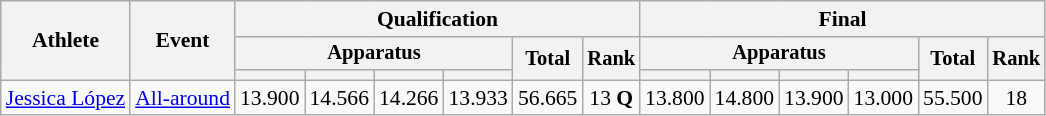<table class="wikitable" style="font-size:90%">
<tr>
<th rowspan=3>Athlete</th>
<th rowspan=3>Event</th>
<th colspan =6>Qualification</th>
<th colspan =6>Final</th>
</tr>
<tr style="font-size:95%">
<th colspan=4>Apparatus</th>
<th rowspan=2>Total</th>
<th rowspan=2>Rank</th>
<th colspan=4>Apparatus</th>
<th rowspan=2>Total</th>
<th rowspan=2>Rank</th>
</tr>
<tr style="font-size:95%">
<th></th>
<th></th>
<th></th>
<th></th>
<th></th>
<th></th>
<th></th>
<th></th>
</tr>
<tr align=center>
<td align=left><a href='#'>Jessica López</a></td>
<td align=left><a href='#'>All-around</a></td>
<td>13.900</td>
<td>14.566</td>
<td>14.266</td>
<td>13.933</td>
<td>56.665</td>
<td>13 <strong>Q</strong></td>
<td>13.800</td>
<td>14.800</td>
<td>13.900</td>
<td>13.000</td>
<td>55.500</td>
<td>18</td>
</tr>
</table>
